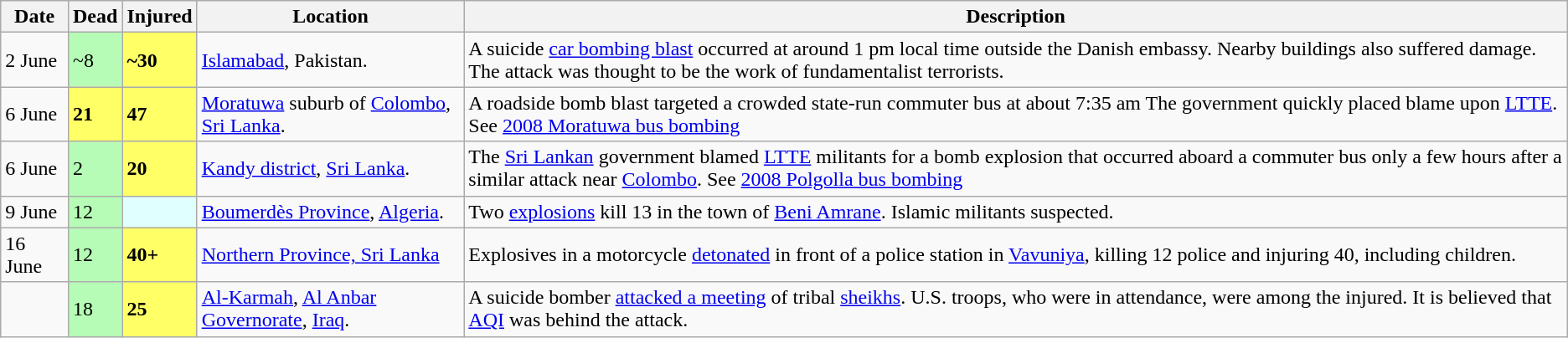<table class="wikitable sortable" id="terrorIncidents2008Jun">
<tr>
<th>Date</th>
<th>Dead</th>
<th>Injured</th>
<th>Location</th>
<th>Description</th>
</tr>
<tr>
<td>2 June </td>
<td style="background:#b6fcb6;text-align:left">~8</td>
<td style="background:#FFFF66;text-align:left"><strong>~30</strong></td>
<td><a href='#'>Islamabad</a>, Pakistan.</td>
<td>A suicide <a href='#'>car bombing blast</a> occurred at around 1 pm local time outside the Danish embassy. Nearby buildings also suffered damage. The attack was thought to be the work of fundamentalist terrorists.</td>
</tr>
<tr>
<td>6 June </td>
<td style="background:#FFFF66;text-align:left"><strong>21</strong></td>
<td style="background:#FFFF66;text-align:left"><strong>47</strong></td>
<td><a href='#'>Moratuwa</a> suburb of <a href='#'>Colombo</a>, <a href='#'>Sri Lanka</a>.</td>
<td>A roadside bomb blast targeted a crowded state-run commuter bus at about 7:35 am The government quickly placed blame upon <a href='#'>LTTE</a>. See <a href='#'>2008 Moratuwa bus bombing</a></td>
</tr>
<tr>
<td>6 June </td>
<td style="background:#b6fcb6;text-align:left">2</td>
<td style="background:#FFFF66;text-align:left"><strong>20</strong></td>
<td><a href='#'>Kandy district</a>, <a href='#'>Sri Lanka</a>.</td>
<td>The <a href='#'>Sri Lankan</a> government blamed <a href='#'>LTTE</a> militants for a bomb explosion that occurred aboard a commuter bus only a few hours after a similar attack near <a href='#'>Colombo</a>. See <a href='#'>2008 Polgolla bus bombing</a></td>
</tr>
<tr>
<td>9 June </td>
<td style="background:#b6fcb6;text-align:left">12</td>
<td style="background:#E0FFFF;text-align:left"></td>
<td><a href='#'>Boumerdès Province</a>, <a href='#'>Algeria</a>.</td>
<td>Two <a href='#'>explosions</a> kill 13 in the town of <a href='#'>Beni Amrane</a>. Islamic militants suspected.</td>
</tr>
<tr>
<td>16 June </td>
<td style="background:#b6fcb6;text-align:left">12</td>
<td style="background:#FFFF66;text-align:left"><strong>40+</strong></td>
<td><a href='#'>Northern Province, Sri Lanka</a></td>
<td>Explosives in a motorcycle <a href='#'>detonated</a> in front of a police station in <a href='#'>Vavuniya</a>, killing 12 police and injuring 40, including children.</td>
</tr>
<tr>
<td></td>
<td style="background:#b6fcb6;text-align:left">18</td>
<td style="background:#FFFF66;text-align:left"><strong>25</strong></td>
<td><a href='#'>Al-Karmah</a>, <a href='#'>Al Anbar Governorate</a>, <a href='#'>Iraq</a>.</td>
<td>A suicide bomber <a href='#'>attacked a meeting</a> of tribal <a href='#'>sheikhs</a>. U.S. troops, who were in attendance, were among the injured. It is believed that <a href='#'>AQI</a> was behind the attack.</td>
</tr>
</table>
